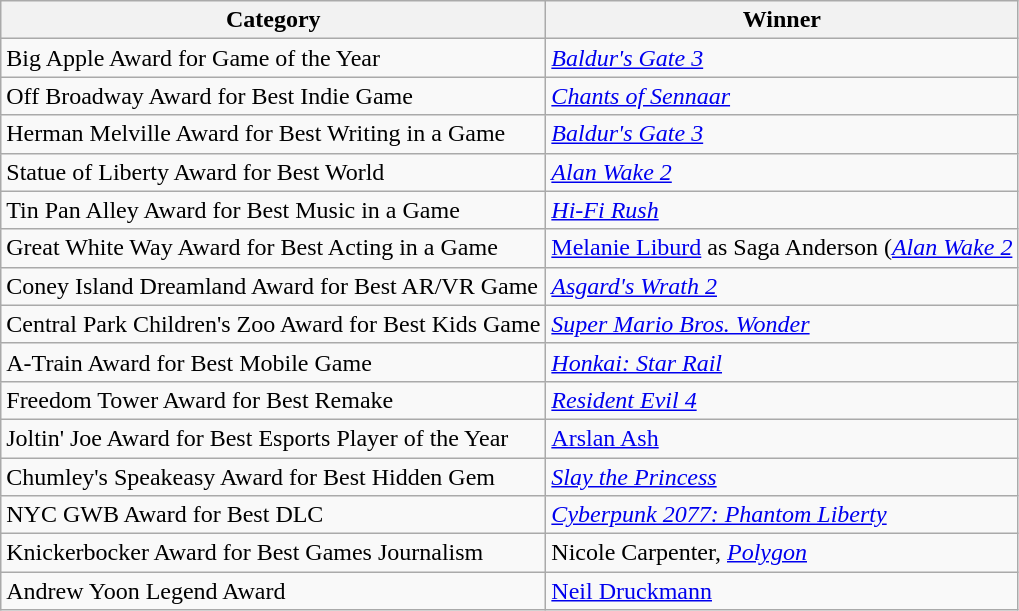<table class="wikitable sortable plainrowheaders" border="none" style="margin:0">
<tr valign="bottom">
<th scope="col">Category</th>
<th scope="col">Winner</th>
</tr>
<tr>
<td>Big Apple Award for Game of the Year</td>
<td><em><a href='#'>Baldur's Gate 3</a></em></td>
</tr>
<tr>
<td>Off Broadway Award for Best Indie Game</td>
<td><em><a href='#'>Chants of Sennaar</a></em></td>
</tr>
<tr>
<td>Herman Melville Award for Best Writing in a Game</td>
<td><em><a href='#'>Baldur's Gate 3</a></em></td>
</tr>
<tr>
<td>Statue of Liberty Award for Best World</td>
<td><em><a href='#'>Alan Wake 2</a></em></td>
</tr>
<tr>
<td>Tin Pan Alley Award for Best Music in a Game</td>
<td><em><a href='#'>Hi-Fi Rush</a></em></td>
</tr>
<tr>
<td>Great White Way Award for Best Acting in a Game</td>
<td><a href='#'>Melanie Liburd</a> as Saga Anderson (<em><a href='#'>Alan Wake 2</a></em></td>
</tr>
<tr>
<td>Coney Island Dreamland Award for Best AR/VR Game</td>
<td><em><a href='#'>Asgard's Wrath 2</a></em></td>
</tr>
<tr>
<td>Central Park Children's Zoo Award for Best Kids Game</td>
<td><em><a href='#'>Super Mario Bros. Wonder</a></em></td>
</tr>
<tr>
<td>A-Train Award for Best Mobile Game</td>
<td><em><a href='#'>Honkai: Star Rail</a></em></td>
</tr>
<tr>
<td>Freedom Tower Award for Best Remake</td>
<td><em><a href='#'>Resident Evil 4</a></em></td>
</tr>
<tr>
<td>Joltin' Joe Award for Best Esports Player of the Year</td>
<td><a href='#'>Arslan Ash</a></td>
</tr>
<tr>
<td>Chumley's Speakeasy Award for Best Hidden Gem</td>
<td><em><a href='#'>Slay the Princess</a></em></td>
</tr>
<tr>
<td>NYC GWB Award for Best DLC</td>
<td><em><a href='#'>Cyberpunk 2077: Phantom Liberty</a></em></td>
</tr>
<tr>
<td>Knickerbocker Award for Best Games Journalism</td>
<td>Nicole Carpenter, <em><a href='#'>Polygon</a></em></td>
</tr>
<tr>
<td>Andrew Yoon Legend Award</td>
<td><a href='#'>Neil Druckmann</a></td>
</tr>
</table>
